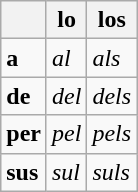<table class="wikitable">
<tr>
<th></th>
<th>lo</th>
<th>los</th>
</tr>
<tr>
<td><strong>a</strong></td>
<td><em>al</em></td>
<td><em>als</em></td>
</tr>
<tr>
<td><strong>de</strong></td>
<td><em>del</em></td>
<td><em>dels</em></td>
</tr>
<tr>
<td><strong>per</strong></td>
<td><em>pel</em></td>
<td><em>pels</em></td>
</tr>
<tr>
<td><strong>sus</strong></td>
<td><em>sul</em></td>
<td><em>suls</em></td>
</tr>
</table>
